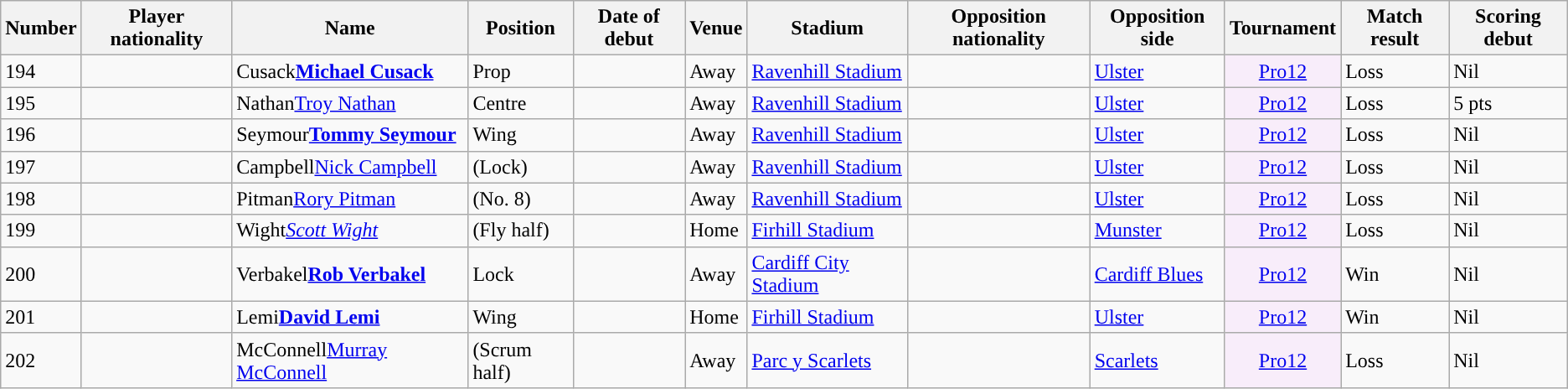<table class="sortable wikitable">
<tr>
<th data-sort-type="number">Number</th>
<th>Player nationality</th>
<th>Name</th>
<th>Position</th>
<th>Date of debut</th>
<th>Venue</th>
<th>Stadium</th>
<th>Opposition nationality</th>
<th>Opposition side</th>
<th>Tournament</th>
<th>Match result</th>
<th>Scoring debut</th>
</tr>
<tr>
<td>194</td>
<td style="text-align:center;"></td>
<td><span>Cusack</span><strong><a href='#'>Michael Cusack</a></strong></td>
<td>Prop</td>
<td></td>
<td>Away</td>
<td><a href='#'>Ravenhill Stadium</a></td>
<td style="text-align:center;"></td>
<td><a href='#'>Ulster</a></td>
<td style="text-align:center; background:#F8EDFA;"><a href='#'>Pro12</a></td>
<td>Loss</td>
<td>Nil</td>
</tr>
<tr>
<td>195</td>
<td style="text-align:center;"></td>
<td><span>Nathan</span><a href='#'>Troy Nathan</a></td>
<td>Centre</td>
<td></td>
<td>Away</td>
<td><a href='#'>Ravenhill Stadium</a></td>
<td style="text-align:center;"></td>
<td><a href='#'>Ulster</a></td>
<td style="text-align:center; background:#F8EDFA;"><a href='#'>Pro12</a></td>
<td>Loss</td>
<td>5 pts</td>
</tr>
<tr>
<td>196</td>
<td style="text-align:center;"></td>
<td><span>Seymour</span><strong><a href='#'>Tommy Seymour</a></strong></td>
<td>Wing</td>
<td></td>
<td>Away</td>
<td><a href='#'>Ravenhill Stadium</a></td>
<td style="text-align:center;"></td>
<td><a href='#'>Ulster</a></td>
<td style="text-align:center; background:#F8EDFA;"><a href='#'>Pro12</a></td>
<td>Loss</td>
<td>Nil</td>
</tr>
<tr>
<td>197</td>
<td style="text-align:center;"></td>
<td><span>Campbell</span><a href='#'>Nick Campbell</a></td>
<td>(Lock)</td>
<td></td>
<td>Away</td>
<td><a href='#'>Ravenhill Stadium</a></td>
<td style="text-align:center;"></td>
<td><a href='#'>Ulster</a></td>
<td style="text-align:center; background:#F8EDFA;"><a href='#'>Pro12</a></td>
<td>Loss</td>
<td>Nil</td>
</tr>
<tr>
<td>198</td>
<td style="text-align:center;"></td>
<td><span>Pitman</span><a href='#'>Rory Pitman</a></td>
<td>(No. 8)</td>
<td></td>
<td>Away</td>
<td><a href='#'>Ravenhill Stadium</a></td>
<td style="text-align:center;"></td>
<td><a href='#'>Ulster</a></td>
<td style="text-align:center; background:#F8EDFA;"><a href='#'>Pro12</a></td>
<td>Loss</td>
<td>Nil</td>
</tr>
<tr>
<td>199</td>
<td style="text-align:center;"></td>
<td><span>Wight</span><em><a href='#'>Scott Wight</a></em></td>
<td>(Fly half)</td>
<td></td>
<td>Home</td>
<td><a href='#'>Firhill Stadium</a></td>
<td style="text-align:center;"></td>
<td><a href='#'>Munster</a></td>
<td style="text-align:center; background:#F8EDFA;"><a href='#'>Pro12</a></td>
<td>Loss</td>
<td>Nil</td>
</tr>
<tr>
<td>200</td>
<td style="text-align:center;"></td>
<td><span>Verbakel</span><strong><a href='#'>Rob Verbakel</a></strong></td>
<td>Lock</td>
<td></td>
<td>Away</td>
<td><a href='#'>Cardiff City Stadium</a></td>
<td style="text-align:center;"></td>
<td><a href='#'>Cardiff Blues</a></td>
<td style="text-align:center; background:#F8EDFA;"><a href='#'>Pro12</a></td>
<td>Win</td>
<td>Nil</td>
</tr>
<tr>
<td>201</td>
<td style="text-align:center;"></td>
<td><span>Lemi</span><strong><a href='#'>David Lemi</a></strong></td>
<td>Wing</td>
<td></td>
<td>Home</td>
<td><a href='#'>Firhill Stadium</a></td>
<td style="text-align:center;"></td>
<td><a href='#'>Ulster</a></td>
<td style="text-align:center; background:#F8EDFA;"><a href='#'>Pro12</a></td>
<td>Win</td>
<td>Nil</td>
</tr>
<tr>
<td>202</td>
<td style="text-align:center;"></td>
<td><span>McConnell</span><a href='#'>Murray McConnell</a></td>
<td>(Scrum half)</td>
<td></td>
<td>Away</td>
<td><a href='#'>Parc y Scarlets</a></td>
<td style="text-align:center;"></td>
<td><a href='#'>Scarlets</a></td>
<td style="text-align:center; background:#F8EDFA;"><a href='#'>Pro12</a></td>
<td>Loss</td>
<td>Nil</td>
</tr>
</table>
